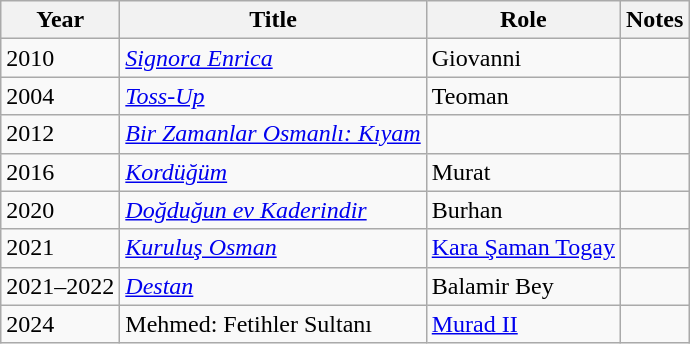<table class="wikitable sortable">
<tr>
<th>Year</th>
<th>Title</th>
<th>Role</th>
<th class="unsortable">Notes</th>
</tr>
<tr>
<td>2010</td>
<td><em><a href='#'>Signora Enrica</a></em></td>
<td>Giovanni</td>
<td></td>
</tr>
<tr>
<td>2004</td>
<td><em><a href='#'>Toss-Up</a></em></td>
<td>Teoman</td>
<td></td>
</tr>
<tr>
<td>2012</td>
<td><em><a href='#'>Bir Zamanlar Osmanlı: Kıyam</a></em></td>
<td></td>
<td></td>
</tr>
<tr>
<td>2016</td>
<td><em><a href='#'>Kordüğüm</a></em></td>
<td>Murat</td>
<td></td>
</tr>
<tr>
<td>2020</td>
<td><em><a href='#'>Doğduğun ev Kaderindir</a></em></td>
<td>Burhan</td>
<td></td>
</tr>
<tr>
<td>2021</td>
<td><em><a href='#'>Kuruluş Osman</a></em></td>
<td><a href='#'>Kara Şaman Togay</a></td>
<td></td>
</tr>
<tr>
<td>2021–2022</td>
<td><em><a href='#'>Destan</a></em></td>
<td>Balamir Bey</td>
<td></td>
</tr>
<tr>
<td>2024</td>
<td>Mehmed: Fetihler Sultanı</td>
<td><a href='#'>Murad II</a></td>
<td></td>
</tr>
</table>
